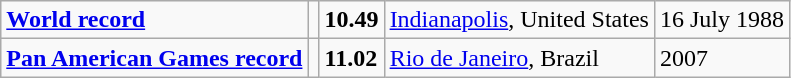<table class="wikitable">
<tr>
<td><strong><a href='#'>World record</a></strong></td>
<td></td>
<td><strong>10.49</strong></td>
<td><a href='#'>Indianapolis</a>, United States</td>
<td>16 July 1988</td>
</tr>
<tr>
<td><strong><a href='#'>Pan American Games record</a></strong></td>
<td></td>
<td><strong>11.02</strong></td>
<td><a href='#'>Rio de Janeiro</a>, Brazil</td>
<td>2007</td>
</tr>
</table>
